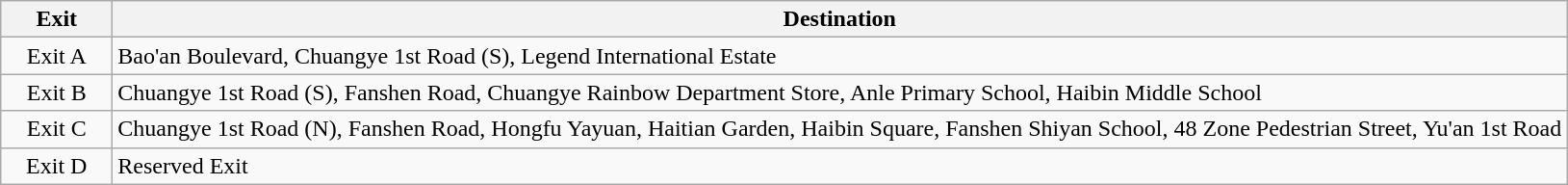<table class="wikitable">
<tr>
<th style="width:70px">Exit</th>
<th>Destination</th>
</tr>
<tr>
<td align="center">Exit A</td>
<td>Bao'an Boulevard, Chuangye 1st Road (S), Legend International Estate</td>
</tr>
<tr>
<td align="center">Exit B</td>
<td>Chuangye 1st Road (S), Fanshen Road, Chuangye Rainbow Department Store, Anle Primary School, Haibin Middle School</td>
</tr>
<tr>
<td align="center">Exit C</td>
<td>Chuangye 1st Road (N), Fanshen Road, Hongfu Yayuan, Haitian Garden, Haibin Square, Fanshen Shiyan School, 48 Zone Pedestrian Street, Yu'an 1st Road</td>
</tr>
<tr>
<td align="center">Exit D</td>
<td>Reserved Exit</td>
</tr>
</table>
